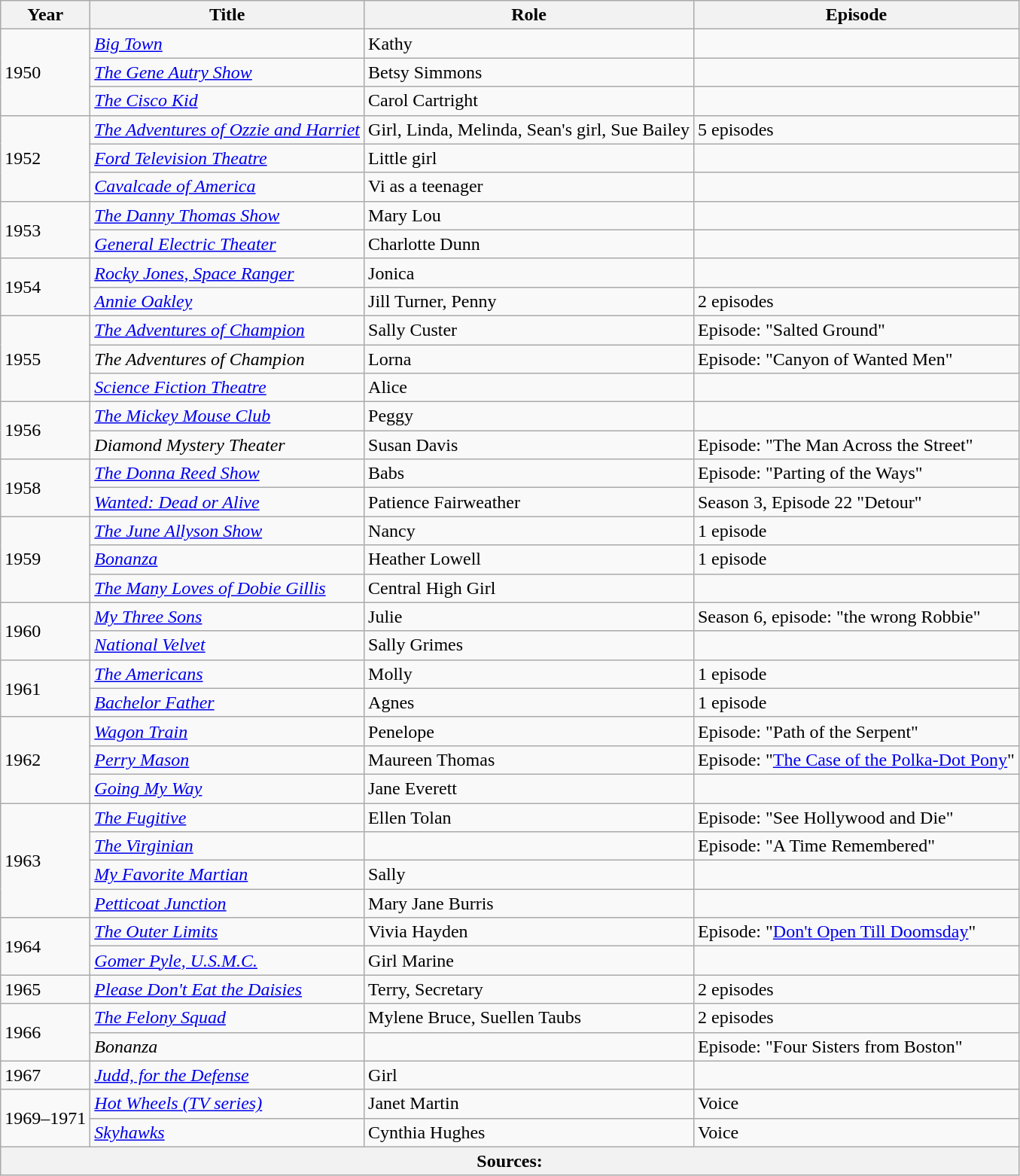<table class="wikitable sortable">
<tr>
<th>Year</th>
<th>Title</th>
<th>Role</th>
<th>Episode</th>
</tr>
<tr>
<td rowspan=3>1950</td>
<td><em><a href='#'>Big Town</a></em></td>
<td>Kathy</td>
<td></td>
</tr>
<tr>
<td><em><a href='#'>The Gene Autry Show</a></em></td>
<td>Betsy Simmons</td>
<td></td>
</tr>
<tr>
<td><em><a href='#'>The Cisco Kid</a></em></td>
<td>Carol Cartright</td>
<td></td>
</tr>
<tr>
<td rowspan=3>1952</td>
<td><em><a href='#'>The Adventures of Ozzie and Harriet</a></em></td>
<td>Girl, Linda, Melinda, Sean's girl, Sue Bailey</td>
<td>5 episodes</td>
</tr>
<tr>
<td><em><a href='#'>Ford Television Theatre</a></em></td>
<td>Little girl</td>
<td></td>
</tr>
<tr>
<td><em><a href='#'>Cavalcade of America</a></em></td>
<td>Vi as a teenager</td>
<td></td>
</tr>
<tr>
<td rowspan=2>1953</td>
<td><em><a href='#'>The Danny Thomas Show</a></em></td>
<td>Mary Lou</td>
<td></td>
</tr>
<tr>
<td><em><a href='#'>General Electric Theater</a></em></td>
<td>Charlotte Dunn</td>
<td></td>
</tr>
<tr>
<td rowspan=2>1954</td>
<td><em><a href='#'>Rocky Jones, Space Ranger</a></em></td>
<td>Jonica</td>
<td></td>
</tr>
<tr>
<td><em><a href='#'>Annie Oakley</a></em></td>
<td>Jill Turner, Penny</td>
<td>2 episodes</td>
</tr>
<tr>
<td rowspan=3>1955</td>
<td><em><a href='#'>The Adventures of Champion</a></em></td>
<td>Sally Custer</td>
<td>Episode: "Salted Ground"</td>
</tr>
<tr>
<td><em>The Adventures of Champion</em></td>
<td>Lorna</td>
<td>Episode: "Canyon of Wanted Men"</td>
</tr>
<tr>
<td><em><a href='#'>Science Fiction Theatre</a></em></td>
<td>Alice</td>
<td></td>
</tr>
<tr>
<td rowspan=2>1956</td>
<td><em><a href='#'>The Mickey Mouse Club</a></em></td>
<td>Peggy</td>
<td></td>
</tr>
<tr>
<td><em>Diamond Mystery Theater</em></td>
<td>Susan Davis</td>
<td>Episode: "The Man Across the Street"</td>
</tr>
<tr>
<td rowspan=2>1958</td>
<td><em><a href='#'>The Donna Reed Show</a></em></td>
<td>Babs</td>
<td>Episode: "Parting of the Ways"</td>
</tr>
<tr>
<td><em><a href='#'>Wanted: Dead or Alive</a></em></td>
<td>Patience Fairweather</td>
<td>Season 3, Episode 22 "Detour"</td>
</tr>
<tr>
<td rowspan=3>1959</td>
<td><em><a href='#'>The June Allyson Show</a></em></td>
<td>Nancy</td>
<td>1 episode</td>
</tr>
<tr>
<td><em><a href='#'>Bonanza</a></em></td>
<td>Heather Lowell</td>
<td>1 episode</td>
</tr>
<tr>
<td><em><a href='#'>The Many Loves of Dobie Gillis</a></em></td>
<td>Central High Girl</td>
<td></td>
</tr>
<tr>
<td rowspan=2>1960</td>
<td><em><a href='#'>My Three Sons</a></em></td>
<td>Julie</td>
<td>Season 6, episode: "the wrong Robbie"</td>
</tr>
<tr>
<td><em><a href='#'>National Velvet</a></em></td>
<td>Sally Grimes</td>
<td></td>
</tr>
<tr>
<td rowspan=2>1961</td>
<td><em><a href='#'>The Americans</a></em></td>
<td>Molly</td>
<td>1 episode</td>
</tr>
<tr>
<td><em><a href='#'>Bachelor Father</a></em></td>
<td>Agnes</td>
<td>1 episode</td>
</tr>
<tr>
<td rowspan=3>1962</td>
<td><em><a href='#'>Wagon Train</a></em></td>
<td>Penelope</td>
<td>Episode: "Path of the Serpent"</td>
</tr>
<tr>
<td><em><a href='#'>Perry Mason</a></em></td>
<td>Maureen Thomas</td>
<td>Episode: "<a href='#'>The Case of the Polka-Dot Pony</a>"</td>
</tr>
<tr>
<td><em><a href='#'>Going My Way</a></em></td>
<td>Jane Everett</td>
<td></td>
</tr>
<tr>
<td rowspan=4>1963</td>
<td><em><a href='#'>The Fugitive</a></em></td>
<td>Ellen Tolan</td>
<td>Episode: "See Hollywood and Die"</td>
</tr>
<tr>
<td><em><a href='#'>The Virginian</a></em></td>
<td></td>
<td>Episode: "A Time Remembered"</td>
</tr>
<tr>
<td><em><a href='#'>My Favorite Martian</a></em></td>
<td>Sally</td>
<td></td>
</tr>
<tr>
<td><em><a href='#'>Petticoat Junction</a></em></td>
<td>Mary Jane Burris</td>
<td></td>
</tr>
<tr>
<td rowspan=2>1964</td>
<td><em><a href='#'>The Outer Limits</a></em></td>
<td>Vivia Hayden</td>
<td>Episode: "<a href='#'>Don't Open Till Doomsday</a>"</td>
</tr>
<tr>
<td><em><a href='#'>Gomer Pyle, U.S.M.C.</a></em></td>
<td>Girl Marine</td>
<td></td>
</tr>
<tr>
<td>1965</td>
<td><em><a href='#'>Please Don't Eat the Daisies</a></em></td>
<td>Terry, Secretary</td>
<td>2 episodes</td>
</tr>
<tr>
<td rowspan=2>1966</td>
<td><em><a href='#'>The Felony Squad</a></em></td>
<td>Mylene Bruce, Suellen Taubs</td>
<td>2 episodes</td>
</tr>
<tr>
<td><em>Bonanza</em></td>
<td></td>
<td>Episode: "Four Sisters from Boston"</td>
</tr>
<tr>
<td>1967</td>
<td><em><a href='#'>Judd, for the Defense</a></em></td>
<td>Girl</td>
<td></td>
</tr>
<tr>
<td rowspan=2>1969–1971</td>
<td><em><a href='#'>Hot Wheels (TV series)</a></em></td>
<td>Janet Martin</td>
<td>Voice</td>
</tr>
<tr>
<td><em><a href='#'>Skyhawks</a></em></td>
<td>Cynthia Hughes</td>
<td>Voice</td>
</tr>
<tr>
<th colspan=4>Sources:</th>
</tr>
</table>
